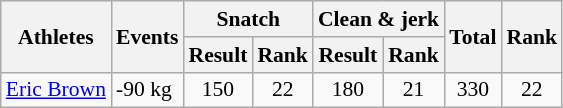<table class=wikitable style=font-size:90%>
<tr>
<th rowspan=2>Athletes</th>
<th rowspan=2>Events</th>
<th colspan=2>Snatch</th>
<th colspan=2>Clean & jerk</th>
<th rowspan=2>Total</th>
<th rowspan=2>Rank</th>
</tr>
<tr>
<th>Result</th>
<th>Rank</th>
<th>Result</th>
<th>Rank</th>
</tr>
<tr>
<td><a href='#'>Eric Brown</a></td>
<td>-90 kg</td>
<td align=center>150</td>
<td align=center>22</td>
<td align=center>180</td>
<td align=center>21</td>
<td align=center>330</td>
<td align=center>22</td>
</tr>
</table>
